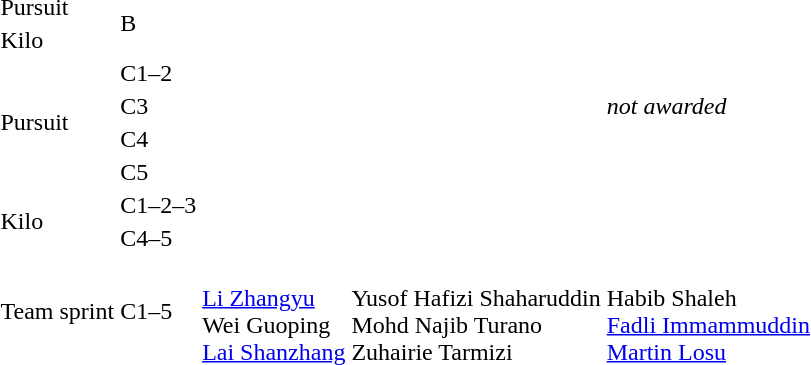<table>
<tr>
<td>Pursuit</td>
<td rowspan=2>B</td>
<td></td>
<td></td>
<td></td>
</tr>
<tr>
<td>Kilo</td>
<td></td>
<td></td>
<td></td>
</tr>
<tr>
<td rowspan=4>Pursuit</td>
<td>C1–2</td>
<td></td>
<td></td>
<td></td>
</tr>
<tr>
<td>C3</td>
<td></td>
<td></td>
<td><em>not awarded</em></td>
</tr>
<tr>
<td>C4</td>
<td></td>
<td></td>
<td></td>
</tr>
<tr>
<td>C5</td>
<td></td>
<td></td>
<td></td>
</tr>
<tr>
<td rowspan=2>Kilo</td>
<td>C1–2–3</td>
<td></td>
<td></td>
<td></td>
</tr>
<tr>
<td>C4–5</td>
<td></td>
<td></td>
<td></td>
</tr>
<tr>
<td>Team sprint</td>
<td>C1–5</td>
<td><br><a href='#'>Li Zhangyu</a><br>Wei Guoping<br><a href='#'>Lai Shanzhang</a></td>
<td><br>Yusof Hafizi Shaharuddin<br>Mohd Najib Turano<br>Zuhairie Tarmizi</td>
<td><br>Habib Shaleh<br><a href='#'>Fadli Immammuddin</a><br><a href='#'>Martin Losu</a></td>
</tr>
</table>
